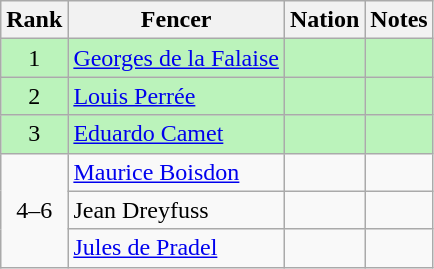<table class="wikitable sortable" style="text-align:center">
<tr>
<th>Rank</th>
<th>Fencer</th>
<th>Nation</th>
<th>Notes</th>
</tr>
<tr bgcolor=bbf3bb>
<td>1</td>
<td align=left><a href='#'>Georges de la Falaise</a></td>
<td align=left></td>
<td></td>
</tr>
<tr bgcolor=bbf3bb>
<td>2</td>
<td align=left><a href='#'>Louis Perrée</a></td>
<td align=left></td>
<td></td>
</tr>
<tr bgcolor=bbf3bb>
<td>3</td>
<td align=left><a href='#'>Eduardo Camet</a></td>
<td align=left></td>
<td></td>
</tr>
<tr>
<td rowspan=3 align=center>4–6</td>
<td align=left><a href='#'>Maurice Boisdon</a></td>
<td align=left></td>
<td></td>
</tr>
<tr>
<td align=left>Jean Dreyfuss</td>
<td align=left></td>
<td></td>
</tr>
<tr>
<td align=left><a href='#'>Jules de Pradel</a></td>
<td align=left></td>
<td></td>
</tr>
</table>
